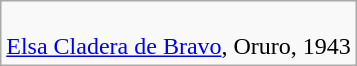<table class="wikitable">
<tr>
<td><br><a href='#'>Elsa Cladera de Bravo</a>, Oruro, 1943</td>
</tr>
</table>
